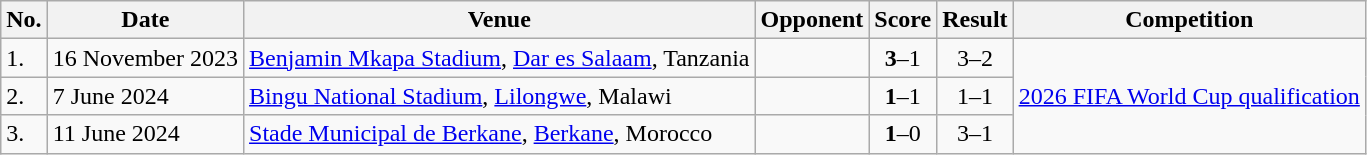<table class="wikitable">
<tr>
<th>No.</th>
<th>Date</th>
<th>Venue</th>
<th>Opponent</th>
<th>Score</th>
<th>Result</th>
<th>Competition</th>
</tr>
<tr>
<td>1.</td>
<td>16 November 2023</td>
<td><a href='#'>Benjamin Mkapa Stadium</a>, <a href='#'>Dar es Salaam</a>, Tanzania</td>
<td></td>
<td align=center><strong>3</strong>–1</td>
<td align=center>3–2</td>
<td rowspan="3"><a href='#'>2026 FIFA World Cup qualification</a></td>
</tr>
<tr>
<td>2.</td>
<td>7 June 2024</td>
<td><a href='#'>Bingu National Stadium</a>, <a href='#'>Lilongwe</a>, Malawi</td>
<td></td>
<td align=center><strong>1</strong>–1</td>
<td align=center>1–1</td>
</tr>
<tr>
<td>3.</td>
<td>11 June 2024</td>
<td><a href='#'>Stade Municipal de Berkane</a>, <a href='#'>Berkane</a>, Morocco</td>
<td></td>
<td align=center><strong>1</strong>–0</td>
<td align=center>3–1</td>
</tr>
</table>
